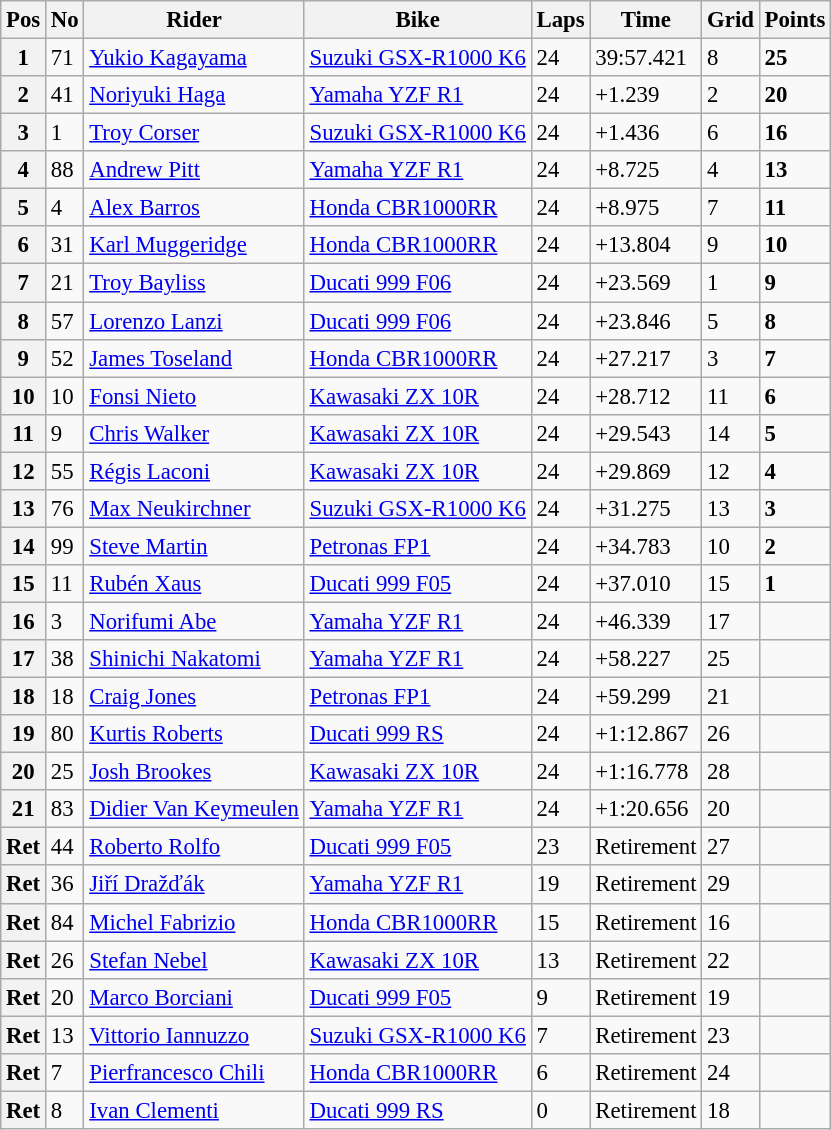<table class="wikitable" style="font-size: 95%;">
<tr>
<th>Pos</th>
<th>No</th>
<th>Rider</th>
<th>Bike</th>
<th>Laps</th>
<th>Time</th>
<th>Grid</th>
<th>Points</th>
</tr>
<tr>
<th>1</th>
<td>71</td>
<td> <a href='#'>Yukio Kagayama</a></td>
<td><a href='#'>Suzuki GSX-R1000 K6</a></td>
<td>24</td>
<td>39:57.421</td>
<td>8</td>
<td><strong>25</strong></td>
</tr>
<tr>
<th>2</th>
<td>41</td>
<td> <a href='#'>Noriyuki Haga</a></td>
<td><a href='#'>Yamaha YZF R1</a></td>
<td>24</td>
<td>+1.239</td>
<td>2</td>
<td><strong>20</strong></td>
</tr>
<tr>
<th>3</th>
<td>1</td>
<td> <a href='#'>Troy Corser</a></td>
<td><a href='#'>Suzuki GSX-R1000 K6</a></td>
<td>24</td>
<td>+1.436</td>
<td>6</td>
<td><strong>16</strong></td>
</tr>
<tr>
<th>4</th>
<td>88</td>
<td> <a href='#'>Andrew Pitt</a></td>
<td><a href='#'>Yamaha YZF R1</a></td>
<td>24</td>
<td>+8.725</td>
<td>4</td>
<td><strong>13</strong></td>
</tr>
<tr>
<th>5</th>
<td>4</td>
<td> <a href='#'>Alex Barros</a></td>
<td><a href='#'>Honda CBR1000RR</a></td>
<td>24</td>
<td>+8.975</td>
<td>7</td>
<td><strong>11</strong></td>
</tr>
<tr>
<th>6</th>
<td>31</td>
<td> <a href='#'>Karl Muggeridge</a></td>
<td><a href='#'>Honda CBR1000RR</a></td>
<td>24</td>
<td>+13.804</td>
<td>9</td>
<td><strong>10</strong></td>
</tr>
<tr>
<th>7</th>
<td>21</td>
<td> <a href='#'>Troy Bayliss</a></td>
<td><a href='#'>Ducati 999 F06</a></td>
<td>24</td>
<td>+23.569</td>
<td>1</td>
<td><strong>9</strong></td>
</tr>
<tr>
<th>8</th>
<td>57</td>
<td> <a href='#'>Lorenzo Lanzi</a></td>
<td><a href='#'>Ducati 999 F06</a></td>
<td>24</td>
<td>+23.846</td>
<td>5</td>
<td><strong>8</strong></td>
</tr>
<tr>
<th>9</th>
<td>52</td>
<td> <a href='#'>James Toseland</a></td>
<td><a href='#'>Honda CBR1000RR</a></td>
<td>24</td>
<td>+27.217</td>
<td>3</td>
<td><strong>7</strong></td>
</tr>
<tr>
<th>10</th>
<td>10</td>
<td> <a href='#'>Fonsi Nieto</a></td>
<td><a href='#'>Kawasaki ZX 10R</a></td>
<td>24</td>
<td>+28.712</td>
<td>11</td>
<td><strong>6</strong></td>
</tr>
<tr>
<th>11</th>
<td>9</td>
<td> <a href='#'>Chris Walker</a></td>
<td><a href='#'>Kawasaki ZX 10R</a></td>
<td>24</td>
<td>+29.543</td>
<td>14</td>
<td><strong>5</strong></td>
</tr>
<tr>
<th>12</th>
<td>55</td>
<td> <a href='#'>Régis Laconi</a></td>
<td><a href='#'>Kawasaki ZX 10R</a></td>
<td>24</td>
<td>+29.869</td>
<td>12</td>
<td><strong>4</strong></td>
</tr>
<tr>
<th>13</th>
<td>76</td>
<td> <a href='#'>Max Neukirchner</a></td>
<td><a href='#'>Suzuki GSX-R1000 K6</a></td>
<td>24</td>
<td>+31.275</td>
<td>13</td>
<td><strong>3</strong></td>
</tr>
<tr>
<th>14</th>
<td>99</td>
<td> <a href='#'>Steve Martin</a></td>
<td><a href='#'>Petronas FP1</a></td>
<td>24</td>
<td>+34.783</td>
<td>10</td>
<td><strong>2</strong></td>
</tr>
<tr>
<th>15</th>
<td>11</td>
<td> <a href='#'>Rubén Xaus</a></td>
<td><a href='#'>Ducati 999 F05</a></td>
<td>24</td>
<td>+37.010</td>
<td>15</td>
<td><strong>1</strong></td>
</tr>
<tr>
<th>16</th>
<td>3</td>
<td> <a href='#'>Norifumi Abe</a></td>
<td><a href='#'>Yamaha YZF R1</a></td>
<td>24</td>
<td>+46.339</td>
<td>17</td>
<td></td>
</tr>
<tr>
<th>17</th>
<td>38</td>
<td> <a href='#'>Shinichi Nakatomi</a></td>
<td><a href='#'>Yamaha YZF R1</a></td>
<td>24</td>
<td>+58.227</td>
<td>25</td>
<td></td>
</tr>
<tr>
<th>18</th>
<td>18</td>
<td> <a href='#'>Craig Jones</a></td>
<td><a href='#'>Petronas FP1</a></td>
<td>24</td>
<td>+59.299</td>
<td>21</td>
<td></td>
</tr>
<tr>
<th>19</th>
<td>80</td>
<td> <a href='#'>Kurtis Roberts</a></td>
<td><a href='#'>Ducati 999 RS</a></td>
<td>24</td>
<td>+1:12.867</td>
<td>26</td>
<td></td>
</tr>
<tr>
<th>20</th>
<td>25</td>
<td> <a href='#'>Josh Brookes</a></td>
<td><a href='#'>Kawasaki ZX 10R</a></td>
<td>24</td>
<td>+1:16.778</td>
<td>28</td>
<td></td>
</tr>
<tr>
<th>21</th>
<td>83</td>
<td> <a href='#'>Didier Van Keymeulen</a></td>
<td><a href='#'>Yamaha YZF R1</a></td>
<td>24</td>
<td>+1:20.656</td>
<td>20</td>
<td></td>
</tr>
<tr>
<th>Ret</th>
<td>44</td>
<td> <a href='#'>Roberto Rolfo</a></td>
<td><a href='#'>Ducati 999 F05</a></td>
<td>23</td>
<td>Retirement</td>
<td>27</td>
<td></td>
</tr>
<tr>
<th>Ret</th>
<td>36</td>
<td> <a href='#'>Jiří Dražďák</a></td>
<td><a href='#'>Yamaha YZF R1</a></td>
<td>19</td>
<td>Retirement</td>
<td>29</td>
<td></td>
</tr>
<tr>
<th>Ret</th>
<td>84</td>
<td> <a href='#'>Michel Fabrizio</a></td>
<td><a href='#'>Honda CBR1000RR</a></td>
<td>15</td>
<td>Retirement</td>
<td>16</td>
<td></td>
</tr>
<tr>
<th>Ret</th>
<td>26</td>
<td> <a href='#'>Stefan Nebel</a></td>
<td><a href='#'>Kawasaki ZX 10R</a></td>
<td>13</td>
<td>Retirement</td>
<td>22</td>
<td></td>
</tr>
<tr>
<th>Ret</th>
<td>20</td>
<td> <a href='#'>Marco Borciani</a></td>
<td><a href='#'>Ducati 999 F05</a></td>
<td>9</td>
<td>Retirement</td>
<td>19</td>
<td></td>
</tr>
<tr>
<th>Ret</th>
<td>13</td>
<td> <a href='#'>Vittorio Iannuzzo</a></td>
<td><a href='#'>Suzuki GSX-R1000 K6</a></td>
<td>7</td>
<td>Retirement</td>
<td>23</td>
<td></td>
</tr>
<tr>
<th>Ret</th>
<td>7</td>
<td> <a href='#'>Pierfrancesco Chili</a></td>
<td><a href='#'>Honda CBR1000RR</a></td>
<td>6</td>
<td>Retirement</td>
<td>24</td>
<td></td>
</tr>
<tr>
<th>Ret</th>
<td>8</td>
<td> <a href='#'>Ivan Clementi</a></td>
<td><a href='#'>Ducati 999 RS</a></td>
<td>0</td>
<td>Retirement</td>
<td>18</td>
<td></td>
</tr>
</table>
